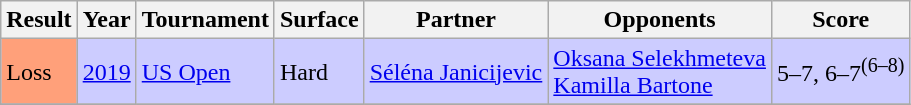<table class="sortable wikitable">
<tr>
<th>Result</th>
<th>Year</th>
<th>Tournament</th>
<th>Surface</th>
<th>Partner</th>
<th>Opponents</th>
<th class="unsortable">Score</th>
</tr>
<tr style="background:#ccf;">
<td style="background:#ffa07a;">Loss</td>
<td><a href='#'>2019</a></td>
<td><a href='#'>US Open</a></td>
<td>Hard</td>
<td> <a href='#'>Séléna Janicijevic</a></td>
<td> <a href='#'>Oksana Selekhmeteva</a> <br>  <a href='#'>Kamilla Bartone</a></td>
<td>5–7, 6–7<sup>(6–8)</sup></td>
</tr>
<tr>
</tr>
</table>
